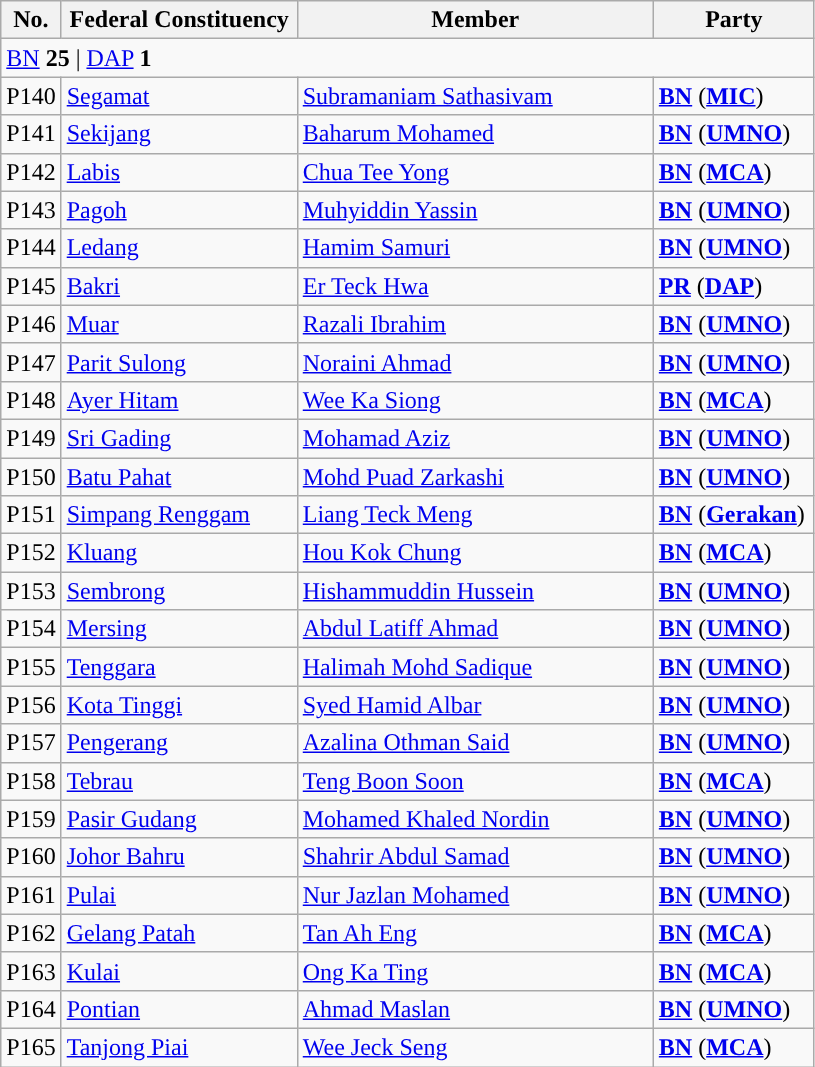<table class ="wikitable sortable">
<tr>
<th style="width:30px;">No.</th>
<th style="width:150px;">Federal Constituency</th>
<th style="width:230px;">Member</th>
<th style="width:100px;">Party</th>
</tr>
<tr>
<td colspan="4"><a href='#'>BN</a> <strong>25</strong> | <a href='#'>DAP</a> <strong>1</strong></td>
</tr>
<tr>
<td>P140</td>
<td><a href='#'>Segamat</a></td>
<td><a href='#'>Subramaniam Sathasivam</a></td>
<td><strong><a href='#'>BN</a></strong> (<strong><a href='#'>MIC</a></strong>)</td>
</tr>
<tr>
<td>P141</td>
<td><a href='#'>Sekijang</a></td>
<td><a href='#'>Baharum Mohamed</a></td>
<td><strong><a href='#'>BN</a></strong> (<strong><a href='#'>UMNO</a></strong>)</td>
</tr>
<tr>
<td>P142</td>
<td><a href='#'>Labis</a></td>
<td><a href='#'>Chua Tee Yong</a></td>
<td><strong><a href='#'>BN</a></strong> (<strong><a href='#'>MCA</a></strong>)</td>
</tr>
<tr>
<td>P143</td>
<td><a href='#'>Pagoh</a></td>
<td><a href='#'>Muhyiddin Yassin</a></td>
<td><strong><a href='#'>BN</a></strong> (<strong><a href='#'>UMNO</a></strong>)</td>
</tr>
<tr>
<td>P144</td>
<td><a href='#'>Ledang</a></td>
<td><a href='#'>Hamim Samuri</a></td>
<td><strong><a href='#'>BN</a></strong> (<strong><a href='#'>UMNO</a></strong>)</td>
</tr>
<tr>
<td>P145</td>
<td><a href='#'>Bakri</a></td>
<td><a href='#'>Er Teck Hwa</a></td>
<td><strong><a href='#'>PR</a></strong> (<strong><a href='#'>DAP</a></strong>)</td>
</tr>
<tr>
<td>P146</td>
<td><a href='#'>Muar</a></td>
<td><a href='#'>Razali Ibrahim</a></td>
<td><strong><a href='#'>BN</a></strong> (<strong><a href='#'>UMNO</a></strong>)</td>
</tr>
<tr>
<td>P147</td>
<td><a href='#'>Parit Sulong</a></td>
<td><a href='#'>Noraini Ahmad</a></td>
<td><strong><a href='#'>BN</a></strong> (<strong><a href='#'>UMNO</a></strong>)</td>
</tr>
<tr>
<td>P148</td>
<td><a href='#'>Ayer Hitam</a></td>
<td><a href='#'>Wee Ka Siong</a></td>
<td><strong><a href='#'>BN</a></strong> (<strong><a href='#'>MCA</a></strong>)</td>
</tr>
<tr>
<td>P149</td>
<td><a href='#'>Sri Gading</a></td>
<td><a href='#'>Mohamad Aziz</a></td>
<td><strong><a href='#'>BN</a></strong> (<strong><a href='#'>UMNO</a></strong>)</td>
</tr>
<tr>
<td>P150</td>
<td><a href='#'>Batu Pahat</a></td>
<td><a href='#'>Mohd Puad Zarkashi</a></td>
<td><strong><a href='#'>BN</a></strong> (<strong><a href='#'>UMNO</a></strong>)</td>
</tr>
<tr>
<td>P151</td>
<td><a href='#'>Simpang Renggam</a></td>
<td><a href='#'>Liang Teck Meng</a></td>
<td><strong><a href='#'>BN</a></strong> (<strong><a href='#'>Gerakan</a></strong>)</td>
</tr>
<tr>
<td>P152</td>
<td><a href='#'>Kluang</a></td>
<td><a href='#'>Hou Kok Chung</a></td>
<td><strong><a href='#'>BN</a></strong> (<strong><a href='#'>MCA</a></strong>)</td>
</tr>
<tr>
<td>P153</td>
<td><a href='#'>Sembrong</a></td>
<td><a href='#'>Hishammuddin Hussein</a></td>
<td><strong><a href='#'>BN</a></strong> (<strong><a href='#'>UMNO</a></strong>)</td>
</tr>
<tr>
<td>P154</td>
<td><a href='#'>Mersing</a></td>
<td><a href='#'>Abdul Latiff Ahmad</a></td>
<td><strong><a href='#'>BN</a></strong> (<strong><a href='#'>UMNO</a></strong>)</td>
</tr>
<tr>
<td>P155</td>
<td><a href='#'>Tenggara</a></td>
<td><a href='#'>Halimah Mohd Sadique</a></td>
<td><strong><a href='#'>BN</a></strong> (<strong><a href='#'>UMNO</a></strong>)</td>
</tr>
<tr>
<td>P156</td>
<td><a href='#'>Kota Tinggi</a></td>
<td><a href='#'>Syed Hamid Albar</a></td>
<td><strong><a href='#'>BN</a></strong> (<strong><a href='#'>UMNO</a></strong>)</td>
</tr>
<tr>
<td>P157</td>
<td><a href='#'>Pengerang</a></td>
<td><a href='#'>Azalina Othman Said</a></td>
<td><strong><a href='#'>BN</a></strong> (<strong><a href='#'>UMNO</a></strong>)</td>
</tr>
<tr>
<td>P158</td>
<td><a href='#'>Tebrau</a></td>
<td><a href='#'>Teng Boon Soon</a></td>
<td><strong><a href='#'>BN</a></strong> (<strong><a href='#'>MCA</a></strong>)</td>
</tr>
<tr>
<td>P159</td>
<td><a href='#'>Pasir Gudang</a></td>
<td><a href='#'>Mohamed Khaled Nordin</a></td>
<td><strong><a href='#'>BN</a></strong> (<strong><a href='#'>UMNO</a></strong>)</td>
</tr>
<tr>
<td>P160</td>
<td><a href='#'>Johor Bahru</a></td>
<td><a href='#'>Shahrir Abdul Samad</a></td>
<td><strong><a href='#'>BN</a></strong> (<strong><a href='#'>UMNO</a></strong>)</td>
</tr>
<tr>
<td>P161</td>
<td><a href='#'>Pulai</a></td>
<td><a href='#'>Nur Jazlan Mohamed</a></td>
<td><strong><a href='#'>BN</a></strong> (<strong><a href='#'>UMNO</a></strong>)</td>
</tr>
<tr>
<td>P162</td>
<td><a href='#'>Gelang Patah</a></td>
<td><a href='#'>Tan Ah Eng</a></td>
<td><strong><a href='#'>BN</a></strong> (<strong><a href='#'>MCA</a></strong>)</td>
</tr>
<tr>
<td>P163</td>
<td><a href='#'>Kulai</a></td>
<td><a href='#'>Ong Ka Ting</a></td>
<td><strong><a href='#'>BN</a></strong> (<strong><a href='#'>MCA</a></strong>)</td>
</tr>
<tr>
<td>P164</td>
<td><a href='#'>Pontian</a></td>
<td><a href='#'>Ahmad Maslan</a></td>
<td><strong><a href='#'>BN</a></strong> (<strong><a href='#'>UMNO</a></strong>)</td>
</tr>
<tr>
<td>P165</td>
<td><a href='#'>Tanjong Piai</a></td>
<td><a href='#'>Wee Jeck Seng</a></td>
<td><strong><a href='#'>BN</a></strong> (<strong><a href='#'>MCA</a></strong>)</td>
</tr>
</table>
